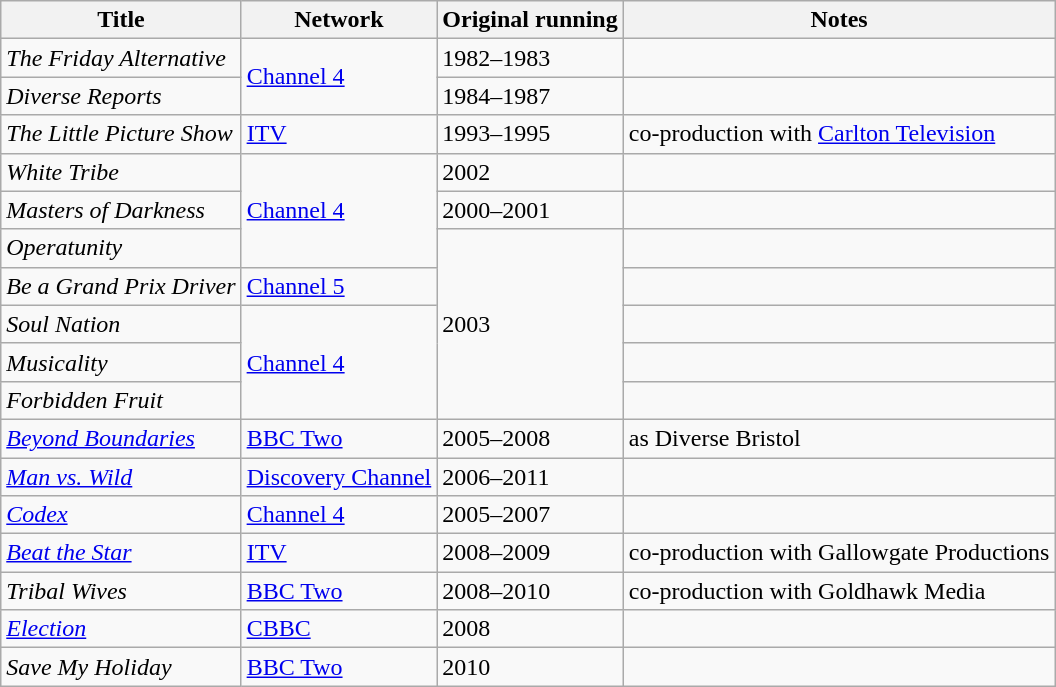<table class="wikitable sortable">
<tr>
<th>Title</th>
<th>Network</th>
<th>Original running</th>
<th>Notes</th>
</tr>
<tr>
<td><em>The Friday Alternative</em></td>
<td rowspan="2"><a href='#'>Channel 4</a></td>
<td>1982–1983</td>
<td></td>
</tr>
<tr>
<td><em>Diverse Reports</em></td>
<td>1984–1987</td>
<td></td>
</tr>
<tr>
<td><em>The Little Picture Show</em></td>
<td><a href='#'>ITV</a></td>
<td>1993–1995</td>
<td>co-production with <a href='#'>Carlton Television</a></td>
</tr>
<tr>
<td><em>White Tribe</em></td>
<td rowspan="3"><a href='#'>Channel 4</a></td>
<td>2002</td>
<td></td>
</tr>
<tr>
<td><em>Masters of Darkness</em></td>
<td>2000–2001</td>
<td></td>
</tr>
<tr>
<td><em>Operatunity</em></td>
<td rowspan="5">2003</td>
<td></td>
</tr>
<tr>
<td><em>Be a Grand Prix Driver</em></td>
<td><a href='#'>Channel 5</a></td>
<td></td>
</tr>
<tr>
<td><em>Soul Nation</em></td>
<td rowspan="3"><a href='#'>Channel 4</a></td>
<td></td>
</tr>
<tr>
<td><em>Musicality</em></td>
<td></td>
</tr>
<tr>
<td><em>Forbidden Fruit</em></td>
<td></td>
</tr>
<tr>
<td><em><a href='#'>Beyond Boundaries</a></em></td>
<td><a href='#'>BBC Two</a></td>
<td>2005–2008</td>
<td>as Diverse Bristol</td>
</tr>
<tr>
<td><em><a href='#'>Man vs. Wild</a></em></td>
<td><a href='#'>Discovery Channel</a></td>
<td>2006–2011</td>
<td></td>
</tr>
<tr>
<td><em><a href='#'>Codex</a></em></td>
<td><a href='#'>Channel 4</a></td>
<td>2005–2007</td>
<td></td>
</tr>
<tr>
<td><em><a href='#'>Beat the Star</a></em></td>
<td><a href='#'>ITV</a></td>
<td>2008–2009</td>
<td>co-production with Gallowgate Productions</td>
</tr>
<tr>
<td><em>Tribal Wives</em></td>
<td><a href='#'>BBC Two</a></td>
<td>2008–2010</td>
<td>co-production with Goldhawk Media</td>
</tr>
<tr>
<td><em><a href='#'>Election</a></em></td>
<td><a href='#'>CBBC</a></td>
<td>2008</td>
<td></td>
</tr>
<tr>
<td><em>Save My Holiday</em></td>
<td><a href='#'>BBC Two</a></td>
<td>2010</td>
<td></td>
</tr>
</table>
